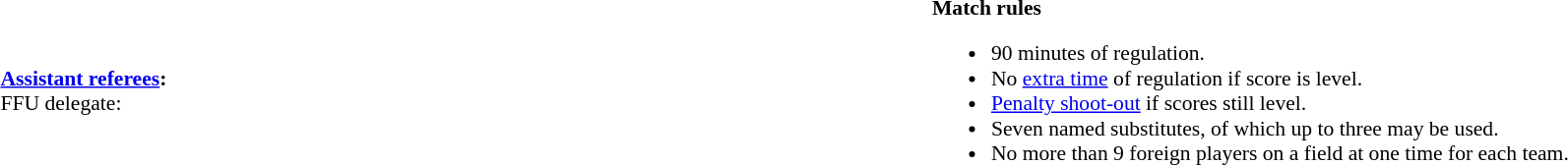<table width=100% style="font-size:90%">
<tr>
<td><br><strong><a href='#'>Assistant referees</a>:</strong><br>FFU delegate:</td>
<td style="width:50%; vertical-align:top;"><br><strong>Match rules</strong><ul><li>90 minutes of regulation.</li><li>No <a href='#'>extra time</a> of regulation if score is level.</li><li><a href='#'>Penalty shoot-out</a> if scores still level.</li><li>Seven named substitutes, of which up to three may be used.</li><li>No more than 9 foreign players on a field at one time for each team.</li></ul></td>
</tr>
</table>
